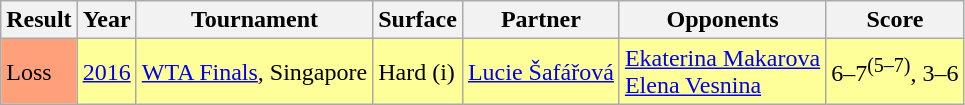<table class="sortable wikitable">
<tr>
<th>Result</th>
<th>Year</th>
<th>Tournament</th>
<th>Surface</th>
<th>Partner</th>
<th>Opponents</th>
<th class="unsortable">Score</th>
</tr>
<tr style="background:#FFFF99;">
<td bgcolor=FFA07A>Loss</td>
<td><a href='#'>2016</a></td>
<td><a href='#'>WTA Finals</a>, Singapore</td>
<td>Hard (i)</td>
<td> <a href='#'>Lucie Šafářová</a></td>
<td> <a href='#'>Ekaterina Makarova</a> <br>  <a href='#'>Elena Vesnina</a></td>
<td>6–7<sup>(5–7)</sup>, 3–6</td>
</tr>
</table>
